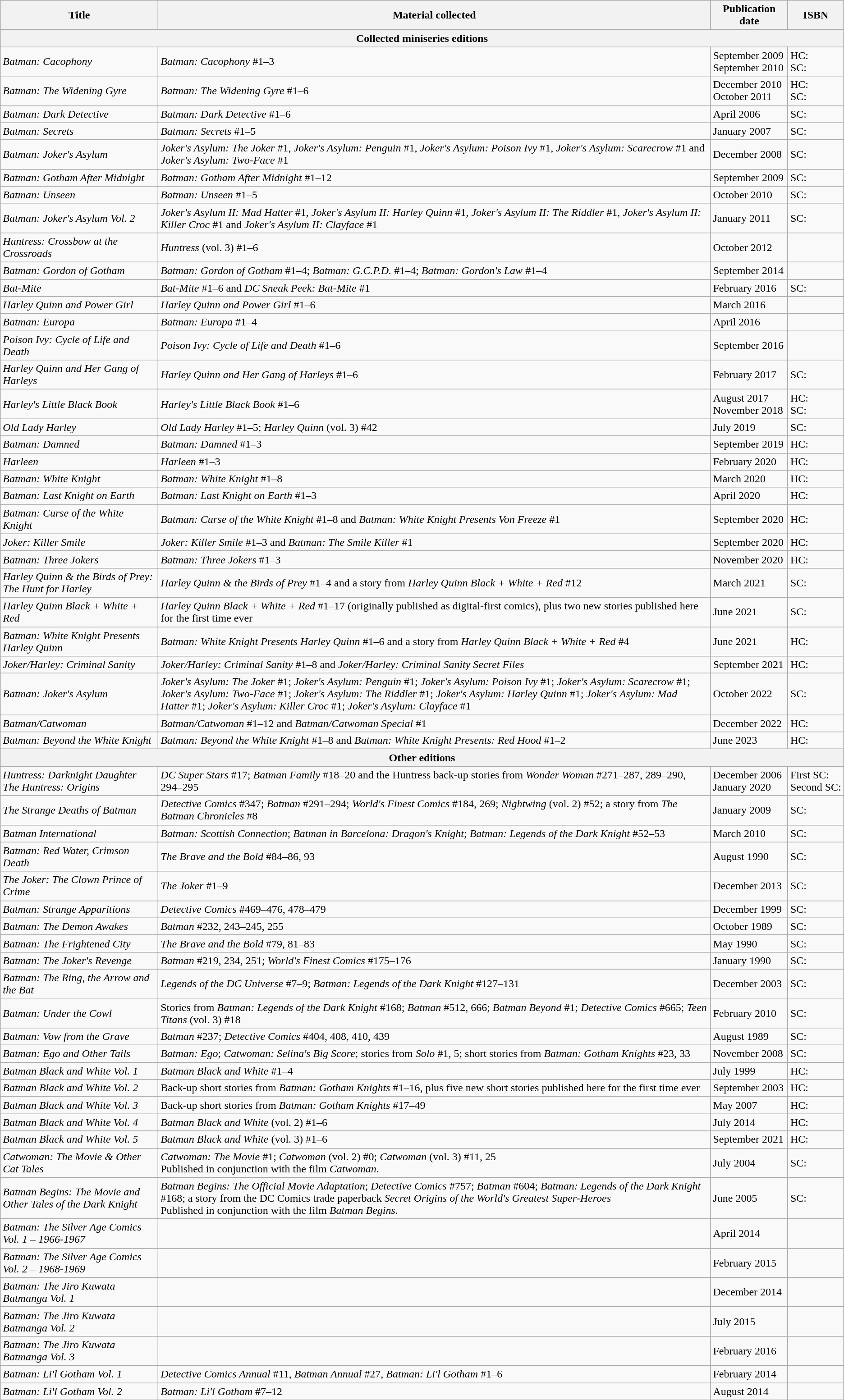<table class="wikitable collapsible">
<tr>
<th>Title</th>
<th>Material collected</th>
<th>Publication date</th>
<th>ISBN</th>
</tr>
<tr>
<th colspan="4">Collected miniseries editions</th>
</tr>
<tr>
<td><em>Batman: Cacophony</em></td>
<td><em>Batman: Cacophony</em> #1–3</td>
<td style=white-space:nowrap>September 2009<br>September 2010</td>
<td style=white-space:nowrap>HC: <br>SC: </td>
</tr>
<tr>
<td><em>Batman: The Widening Gyre</em></td>
<td><em>Batman: The Widening Gyre</em> #1–6</td>
<td style=white-space:nowrap>December 2010<br>October 2011</td>
<td style=white-space:nowrap>HC: <br>SC: </td>
</tr>
<tr>
<td><em>Batman: Dark Detective</em></td>
<td><em>Batman: Dark Detective</em> #1–6</td>
<td>April 2006</td>
<td>SC: </td>
</tr>
<tr>
<td><em>Batman: Secrets</em></td>
<td><em>Batman: Secrets</em> #1–5</td>
<td>January 2007</td>
<td>SC: </td>
</tr>
<tr>
<td><em>Batman: Joker's Asylum</em></td>
<td><em>Joker's Asylum: The Joker</em> #1, <em>Joker's Asylum: Penguin</em> #1, <em>Joker's Asylum: Poison Ivy</em> #1, <em>Joker's Asylum: Scarecrow</em> #1 and <em>Joker's Asylum: Two-Face</em> #1</td>
<td>December 2008</td>
<td>SC: </td>
</tr>
<tr>
<td><em>Batman: Gotham After Midnight</em></td>
<td><em>Batman: Gotham After Midnight</em> #1–12</td>
<td>September 2009</td>
<td>SC: </td>
</tr>
<tr>
<td><em>Batman: Unseen</em></td>
<td><em>Batman: Unseen</em> #1–5</td>
<td>October 2010</td>
<td>SC: </td>
</tr>
<tr>
<td><em>Batman: Joker's Asylum Vol. 2</em></td>
<td><em>Joker's Asylum II: Mad Hatter</em> #1, <em>Joker's Asylum II: Harley Quinn</em> #1, <em>Joker's Asylum II: The Riddler</em> #1, <em>Joker's Asylum II: Killer Croc</em> #1 and <em>Joker's Asylum II: Clayface</em> #1</td>
<td>January 2011</td>
<td>SC: </td>
</tr>
<tr>
<td><em>Huntress: Crossbow at the Crossroads</em></td>
<td><em>Huntress</em> (vol. 3) #1–6</td>
<td>October 2012</td>
<td></td>
</tr>
<tr>
<td><em>Batman: Gordon of Gotham</em></td>
<td><em>Batman: Gordon of Gotham</em> #1–4; <em>Batman: G.C.P.D.</em> #1–4; <em>Batman: Gordon's Law</em> #1–4</td>
<td>September 2014</td>
<td></td>
</tr>
<tr>
<td><em>Bat-Mite</em></td>
<td><em>Bat-Mite</em> #1–6 and <em>DC Sneak Peek: Bat-Mite</em> #1</td>
<td>February 2016</td>
<td>SC: </td>
</tr>
<tr>
<td><em>Harley Quinn and Power Girl</em></td>
<td><em>Harley Quinn and Power Girl</em> #1–6</td>
<td>March 2016</td>
<td></td>
</tr>
<tr>
<td><em>Batman: Europa</em></td>
<td><em>Batman: Europa</em> #1–4</td>
<td>April 2016</td>
<td></td>
</tr>
<tr>
<td><em>Poison Ivy: Cycle of Life and Death</em></td>
<td><em>Poison Ivy: Cycle of Life and Death</em> #1–6</td>
<td>September 2016</td>
<td></td>
</tr>
<tr>
<td><em>Harley Quinn and Her Gang of Harleys</em></td>
<td><em>Harley Quinn and Her Gang of Harleys</em> #1–6</td>
<td>February 2017</td>
<td>SC: </td>
</tr>
<tr>
<td><em>Harley's Little Black Book</em></td>
<td><em>Harley's Little Black Book</em> #1–6</td>
<td style=white-space:nowrap>August 2017<br>November 2018</td>
<td style=white-space:nowrap>HC: <br>SC: </td>
</tr>
<tr>
<td><em>Old Lady Harley</em></td>
<td><em>Old Lady Harley</em> #1–5; <em>Harley Quinn</em> (vol. 3) #42</td>
<td>July 2019</td>
<td>SC: </td>
</tr>
<tr>
<td><em>Batman: Damned</em></td>
<td><em>Batman: Damned</em> #1–3</td>
<td>September 2019</td>
<td>HC: </td>
</tr>
<tr>
<td><em>Harleen</em></td>
<td><em>Harleen</em> #1–3</td>
<td>February 2020</td>
<td>HC: </td>
</tr>
<tr>
<td><em>Batman: White Knight</em></td>
<td><em>Batman: White Knight</em> #1–8</td>
<td>March 2020</td>
<td>HC: </td>
</tr>
<tr>
<td><em>Batman: Last Knight on Earth</em></td>
<td><em>Batman: Last Knight on Earth</em> #1–3</td>
<td>April 2020</td>
<td>HC: </td>
</tr>
<tr>
<td><em>Batman: Curse of the White Knight</em></td>
<td><em>Batman: Curse of the White Knight</em> #1–8 and <em>Batman: White Knight Presents Von Freeze</em> #1</td>
<td>September 2020</td>
<td>HC: </td>
</tr>
<tr>
<td><em>Joker: Killer Smile</em></td>
<td><em>Joker: Killer Smile</em> #1–3 and <em>Batman: The Smile Killer</em> #1</td>
<td>September 2020</td>
<td>HC: </td>
</tr>
<tr>
<td><em>Batman: Three Jokers</em></td>
<td><em>Batman: Three Jokers</em> #1–3</td>
<td>November 2020</td>
<td>HC: </td>
</tr>
<tr>
<td><em>Harley Quinn & the Birds of Prey: The Hunt for Harley</em></td>
<td><em>Harley Quinn & the Birds of Prey</em> #1–4 and a story from <em>Harley Quinn Black + White + Red</em> #12</td>
<td>March 2021</td>
<td>SC: </td>
</tr>
<tr>
<td><em>Harley Quinn Black + White + Red</em></td>
<td><em>Harley Quinn Black + White + Red</em> #1–17 (originally published as digital-first comics), plus two new stories published here for the first time ever</td>
<td>June 2021</td>
<td>SC: </td>
</tr>
<tr>
<td><em>Batman: White Knight Presents Harley Quinn</em></td>
<td><em>Batman: White Knight Presents Harley Quinn</em> #1–6 and a story from <em>Harley Quinn Black + White + Red</em> #4</td>
<td>June 2021</td>
<td>HC: </td>
</tr>
<tr>
<td><em>Joker/Harley: Criminal Sanity</em></td>
<td><em>Joker/Harley: Criminal Sanity</em> #1–8 and <em>Joker/Harley: Criminal Sanity Secret Files</em></td>
<td>September 2021</td>
<td>HC: </td>
</tr>
<tr>
<td><em>Batman: Joker's Asylum</em></td>
<td><em>Joker's Asylum: The Joker</em> #1; <em>Joker's Asylum: Penguin</em> #1; <em>Joker's Asylum: Poison Ivy</em> #1; <em>Joker's Asylum: Scarecrow</em> #1; <em>Joker's Asylum: Two-Face</em> #1; <em>Joker's Asylum: The Riddler</em> #1; <em>Joker's Asylum: Harley Quinn</em> #1; <em>Joker's Asylum: Mad Hatter</em> #1; <em>Joker's Asylum: Killer Croc</em> #1; <em>Joker's Asylum: Clayface</em> #1</td>
<td>October 2022</td>
<td>SC: </td>
</tr>
<tr>
<td><em>Batman/Catwoman</em></td>
<td><em>Batman/Catwoman</em> #1–12 and <em>Batman/Catwoman Special</em> #1</td>
<td>December 2022</td>
<td>HC: </td>
</tr>
<tr>
<td><em>Batman: Beyond the White Knight</em></td>
<td><em>Batman: Beyond the White Knight</em> #1–8 and <em>Batman: White Knight Presents: Red Hood</em> #1–2</td>
<td>June 2023</td>
<td>HC: </td>
</tr>
<tr>
<th colspan="4">Other editions</th>
</tr>
<tr>
<td><em>Huntress: Darknight Daughter</em><br><em>The Huntress: Origins</em></td>
<td><em>DC Super Stars</em> #17; <em>Batman Family</em> #18–20 and the Huntress back-up stories from <em>Wonder Woman</em> #271–287, 289–290, 294–295</td>
<td style=white-space:nowrap>December 2006<br>January 2020</td>
<td style=white-space:nowrap>First SC: <br>Second SC: </td>
</tr>
<tr>
<td><em>The Strange Deaths of Batman</em></td>
<td><em>Detective Comics</em> #347; <em>Batman</em> #291–294; <em>World's Finest Comics</em> #184, 269; <em>Nightwing</em> (vol. 2) #52; a story from <em>The Batman Chronicles</em> #8</td>
<td>January 2009</td>
<td>SC: </td>
</tr>
<tr>
<td><em>Batman International</em></td>
<td><em>Batman: Scottish Connection</em>; <em>Batman in Barcelona: Dragon's Knight</em>; <em>Batman: Legends of the Dark Knight</em> #52–53</td>
<td>March 2010</td>
<td>SC: </td>
</tr>
<tr>
<td><em>Batman: Red Water, Crimson Death</em></td>
<td><em>The Brave and the Bold</em> #84–86, 93</td>
<td>August 1990</td>
<td>SC: </td>
</tr>
<tr>
<td><em>The Joker: The Clown Prince of Crime</em></td>
<td><em>The Joker</em> #1–9</td>
<td>December 2013</td>
<td>SC: </td>
</tr>
<tr>
<td><em>Batman: Strange Apparitions</em></td>
<td><em>Detective Comics</em> #469–476, 478–479</td>
<td>December 1999</td>
<td>SC: </td>
</tr>
<tr>
<td><em>Batman: The Demon Awakes</em></td>
<td><em>Batman</em> #232, 243–245, 255</td>
<td>October 1989</td>
<td>SC: </td>
</tr>
<tr>
<td><em>Batman: The Frightened City</em></td>
<td><em>The Brave and the Bold</em> #79, 81–83</td>
<td>May 1990</td>
<td>SC: </td>
</tr>
<tr>
<td><em>Batman: The Joker's Revenge</em></td>
<td><em>Batman</em> #219, 234, 251; <em>World's Finest Comics</em> #175–176</td>
<td>January 1990</td>
<td>SC: </td>
</tr>
<tr>
<td><em>Batman: The Ring, the Arrow and the Bat</em></td>
<td><em>Legends of the DC Universe</em> #7–9; <em>Batman: Legends of the Dark Knight</em> #127–131</td>
<td>December 2003</td>
<td>SC: </td>
</tr>
<tr>
<td><em>Batman: Under the Cowl</em></td>
<td>Stories from <em>Batman: Legends of the Dark Knight</em> #168; <em>Batman</em> #512, 666; <em>Batman Beyond</em> #1; <em>Detective Comics</em> #665; <em>Teen Titans</em> (vol. 3) #18</td>
<td>February 2010</td>
<td>SC: </td>
</tr>
<tr>
<td><em>Batman: Vow from the Grave</em></td>
<td><em>Batman</em> #237; <em>Detective Comics</em> #404, 408, 410, 439</td>
<td>August 1989</td>
<td>SC: </td>
</tr>
<tr>
<td><em>Batman: Ego and Other Tails</em></td>
<td><em>Batman: Ego</em>; <em>Catwoman: Selina's Big Score</em>; stories from <em>Solo</em> #1, 5; short stories from <em>Batman: Gotham Knights</em> #23, 33</td>
<td>November 2008</td>
<td>SC: </td>
</tr>
<tr>
<td><em>Batman Black and White Vol. 1</em></td>
<td><em>Batman Black and White</em> #1–4</td>
<td>July 1999</td>
<td>HC: </td>
</tr>
<tr>
<td><em>Batman Black and White Vol. 2</em></td>
<td>Back-up short stories from <em>Batman: Gotham Knights</em> #1–16, plus five new short stories published here for the first time ever</td>
<td>September 2003</td>
<td>HC: </td>
</tr>
<tr>
<td><em>Batman Black and White Vol. 3</em></td>
<td>Back-up short stories from <em>Batman: Gotham Knights</em> #17–49</td>
<td>May 2007</td>
<td>HC: </td>
</tr>
<tr>
<td><em>Batman Black and White Vol. 4</em></td>
<td><em>Batman Black and White</em> (vol. 2) #1–6</td>
<td>July 2014</td>
<td>HC: </td>
</tr>
<tr>
<td><em>Batman Black and White Vol. 5</em></td>
<td><em>Batman Black and White</em> (vol. 3) #1–6</td>
<td>September 2021</td>
<td>HC: </td>
</tr>
<tr>
<td><em>Catwoman: The Movie & Other Cat Tales</em></td>
<td><em>Catwoman: The Movie</em> #1; <em>Catwoman</em> (vol. 2) #0; <em>Catwoman</em> (vol. 3) #11, 25<br>Published in conjunction with the film <em>Catwoman</em>.</td>
<td>July 2004</td>
<td>SC: </td>
</tr>
<tr>
<td><em>Batman Begins: The Movie and Other Tales of the Dark Knight</em></td>
<td><em>Batman Begins: The Official Movie Adaptation</em>; <em>Detective Comics</em> #757; <em>Batman</em> #604; <em>Batman: Legends of the Dark Knight</em> #168; a story from the DC Comics trade paperback <em>Secret Origins of the World's Greatest Super-Heroes</em><br>Published in conjunction with the film <em>Batman Begins</em>.</td>
<td>June 2005</td>
<td>SC: </td>
</tr>
<tr>
<td><em>Batman: The Silver Age Comics Vol. 1 – 1966-1967</em></td>
<td></td>
<td>April 2014</td>
<td></td>
</tr>
<tr>
<td><em>Batman: The Silver Age Comics Vol. 2 – 1968-1969</em></td>
<td></td>
<td>February 2015</td>
<td></td>
</tr>
<tr>
<td><em>Batman: The Jiro Kuwata Batmanga Vol. 1</em></td>
<td></td>
<td>December 2014</td>
<td></td>
</tr>
<tr>
<td><em>Batman: The Jiro Kuwata Batmanga Vol. 2</em></td>
<td></td>
<td>July 2015</td>
<td></td>
</tr>
<tr>
<td><em>Batman: The Jiro Kuwata Batmanga Vol. 3</em></td>
<td></td>
<td>February 2016</td>
<td></td>
</tr>
<tr>
<td><em>Batman: Li'l Gotham Vol. 1</em></td>
<td><em>Detective Comics Annual</em> #11, <em>Batman Annual</em> #27, <em>Batman: Li'l Gotham</em> #1–6</td>
<td>February 2014</td>
<td></td>
</tr>
<tr>
<td><em>Batman: Li'l Gotham Vol. 2</em></td>
<td><em>Batman: Li'l Gotham</em> #7–12</td>
<td>August 2014</td>
<td></td>
</tr>
</table>
